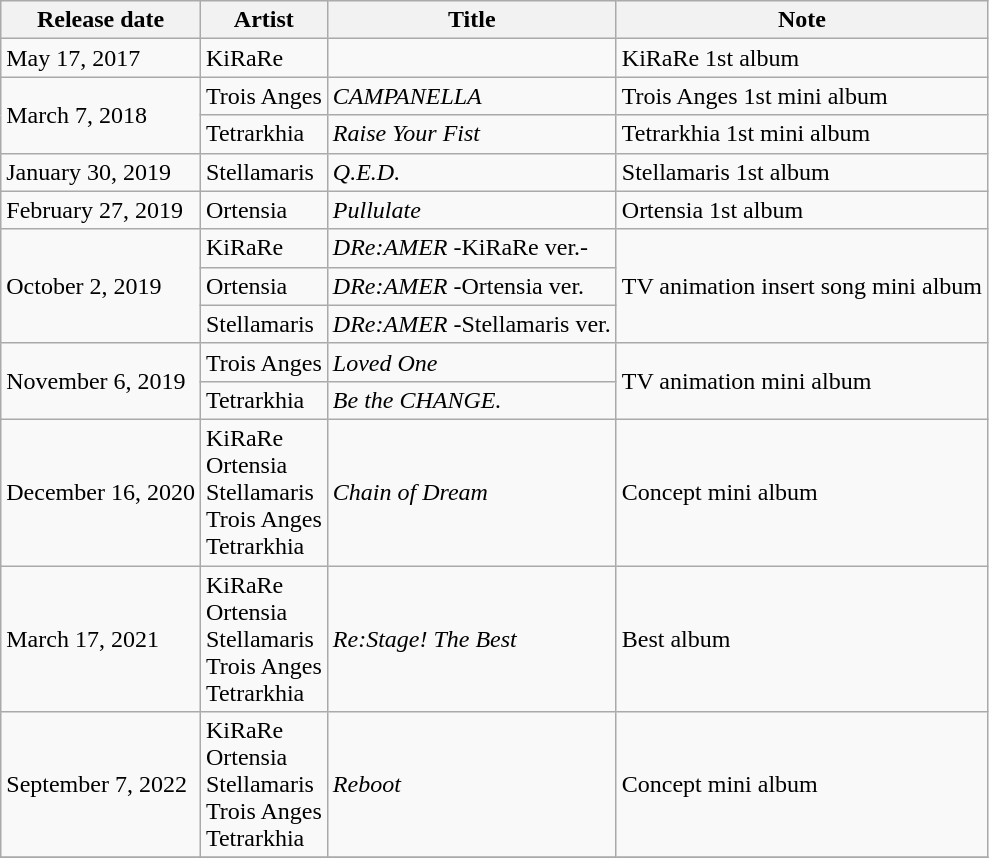<table class="wikitable">
<tr>
<th>Release date</th>
<th>Artist</th>
<th>Title</th>
<th>Note</th>
</tr>
<tr>
<td>May 17, 2017</td>
<td>KiRaRe</td>
<td></td>
<td>KiRaRe 1st album</td>
</tr>
<tr>
<td rowspan="2">March 7, 2018</td>
<td>Trois Anges</td>
<td><em>CAMPANELLA</em></td>
<td>Trois Anges 1st mini album</td>
</tr>
<tr>
<td>Tetrarkhia</td>
<td><em>Raise Your Fist</em></td>
<td>Tetrarkhia 1st mini album</td>
</tr>
<tr>
<td>January 30, 2019</td>
<td>Stellamaris</td>
<td><em>Q.E.D.</em></td>
<td>Stellamaris 1st album</td>
</tr>
<tr>
<td>February 27, 2019</td>
<td>Ortensia</td>
<td><em>Pullulate</em></td>
<td>Ortensia 1st album</td>
</tr>
<tr>
<td rowspan="3">October 2, 2019</td>
<td>KiRaRe</td>
<td><em>DRe:AMER</em> -KiRaRe ver.-</td>
<td rowspan="3">TV animation insert song mini album</td>
</tr>
<tr>
<td>Ortensia</td>
<td><em>DRe:AMER</em> -Ortensia ver.</td>
</tr>
<tr>
<td>Stellamaris</td>
<td><em>DRe:AMER</em> -Stellamaris ver.</td>
</tr>
<tr>
<td rowspan="2">November 6, 2019</td>
<td>Trois Anges</td>
<td><em>Loved One</em></td>
<td rowspan="2">TV animation mini album</td>
</tr>
<tr>
<td>Tetrarkhia</td>
<td><em>Be the CHANGE.</em></td>
</tr>
<tr>
<td>December 16, 2020</td>
<td>KiRaRe<br>Ortensia<br>Stellamaris<br>Trois Anges<br>Tetrarkhia</td>
<td><em>Chain of Dream</em></td>
<td>Concept mini album</td>
</tr>
<tr>
<td>March 17, 2021</td>
<td>KiRaRe<br>Ortensia<br>Stellamaris<br>Trois Anges<br>Tetrarkhia</td>
<td><em>Re:Stage! The Best</em></td>
<td>Best album</td>
</tr>
<tr>
<td>September 7, 2022</td>
<td>KiRaRe<br>Ortensia<br>Stellamaris<br>Trois Anges<br>Tetrarkhia</td>
<td><em>Reboot</em></td>
<td>Concept mini album</td>
</tr>
<tr>
</tr>
</table>
